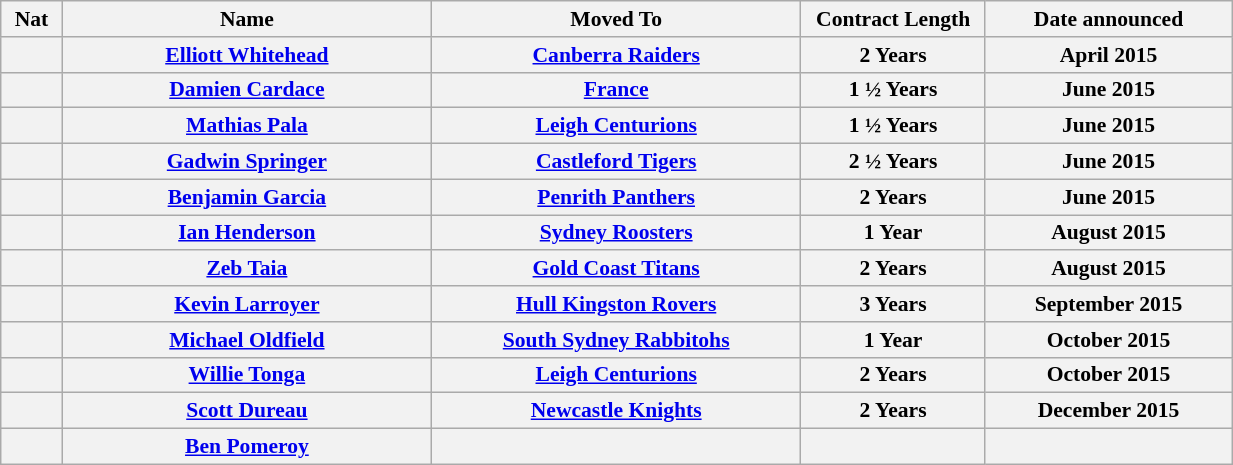<table class="wikitable"  style="width:65%; font-size:90%;">
<tr style="background:#fff;">
<th width=5%>Nat</th>
<th width=30%>Name</th>
<th width=30%>Moved To</th>
<th width=15%>Contract Length</th>
<th width=30%>Date announced</th>
</tr>
<tr style="background:#fff;">
<th width=5%></th>
<th width=30%><a href='#'>Elliott Whitehead</a></th>
<th width=30%><a href='#'>Canberra Raiders</a></th>
<th width=15%>2 Years</th>
<th width=30%>April 2015</th>
</tr>
<tr style="background:#fff;">
<th width=5%></th>
<th width=30%><a href='#'>Damien Cardace</a></th>
<th width=30%><a href='#'>France</a></th>
<th width=15%>1 ½ Years</th>
<th width=30%>June 2015</th>
</tr>
<tr style="background:#fff;">
<th width=5%></th>
<th width=30%><a href='#'>Mathias Pala</a></th>
<th width=30%><a href='#'>Leigh Centurions</a></th>
<th width=15%>1 ½ Years</th>
<th width=30%>June 2015</th>
</tr>
<tr style="background:#fff;">
<th width=5%></th>
<th width=30%><a href='#'>Gadwin Springer</a></th>
<th width=30%><a href='#'>Castleford Tigers</a></th>
<th width=15%>2 ½ Years</th>
<th width=30%>June 2015</th>
</tr>
<tr style="background:#fff;">
<th width=5%></th>
<th width=30%><a href='#'>Benjamin Garcia</a></th>
<th width=30%><a href='#'>Penrith Panthers</a></th>
<th width=15%>2 Years</th>
<th width=30%>June 2015</th>
</tr>
<tr style="background:#fff;">
<th width=5%></th>
<th width=30%><a href='#'>Ian Henderson</a></th>
<th width=30%><a href='#'>Sydney Roosters</a></th>
<th width=15%>1 Year</th>
<th width=30%>August 2015</th>
</tr>
<tr style="background:#fff;">
<th width=5%></th>
<th width=30%><a href='#'>Zeb Taia</a></th>
<th width=30%><a href='#'>Gold Coast Titans</a></th>
<th width=15%>2 Years</th>
<th width=30%>August 2015</th>
</tr>
<tr style="background:#fff;">
<th width=5%></th>
<th width=30%><a href='#'>Kevin Larroyer</a></th>
<th width=30%><a href='#'>Hull Kingston Rovers</a></th>
<th width=15%>3 Years</th>
<th width=30%>September 2015</th>
</tr>
<tr style="background:#fff;">
<th width=5%></th>
<th width=30%><a href='#'>Michael Oldfield</a></th>
<th width=30%><a href='#'>South Sydney Rabbitohs</a></th>
<th width=15%>1 Year</th>
<th width=30%>October 2015</th>
</tr>
<tr style="background:#fff;">
<th width=5%></th>
<th width=30%><a href='#'>Willie Tonga</a></th>
<th width=30%><a href='#'>Leigh Centurions</a></th>
<th width=15%>2 Years</th>
<th width=30%>October 2015</th>
</tr>
<tr style="background:#fff;">
<th width=5%></th>
<th width=30%><a href='#'>Scott Dureau</a></th>
<th width=30%><a href='#'>Newcastle Knights</a></th>
<th width=15%>2 Years</th>
<th width=30%>December 2015</th>
</tr>
<tr style="background:#fff;">
<th width=5%></th>
<th width=30%><a href='#'>Ben Pomeroy</a></th>
<th width=30%></th>
<th width=15%></th>
<th width=30%></th>
</tr>
</table>
